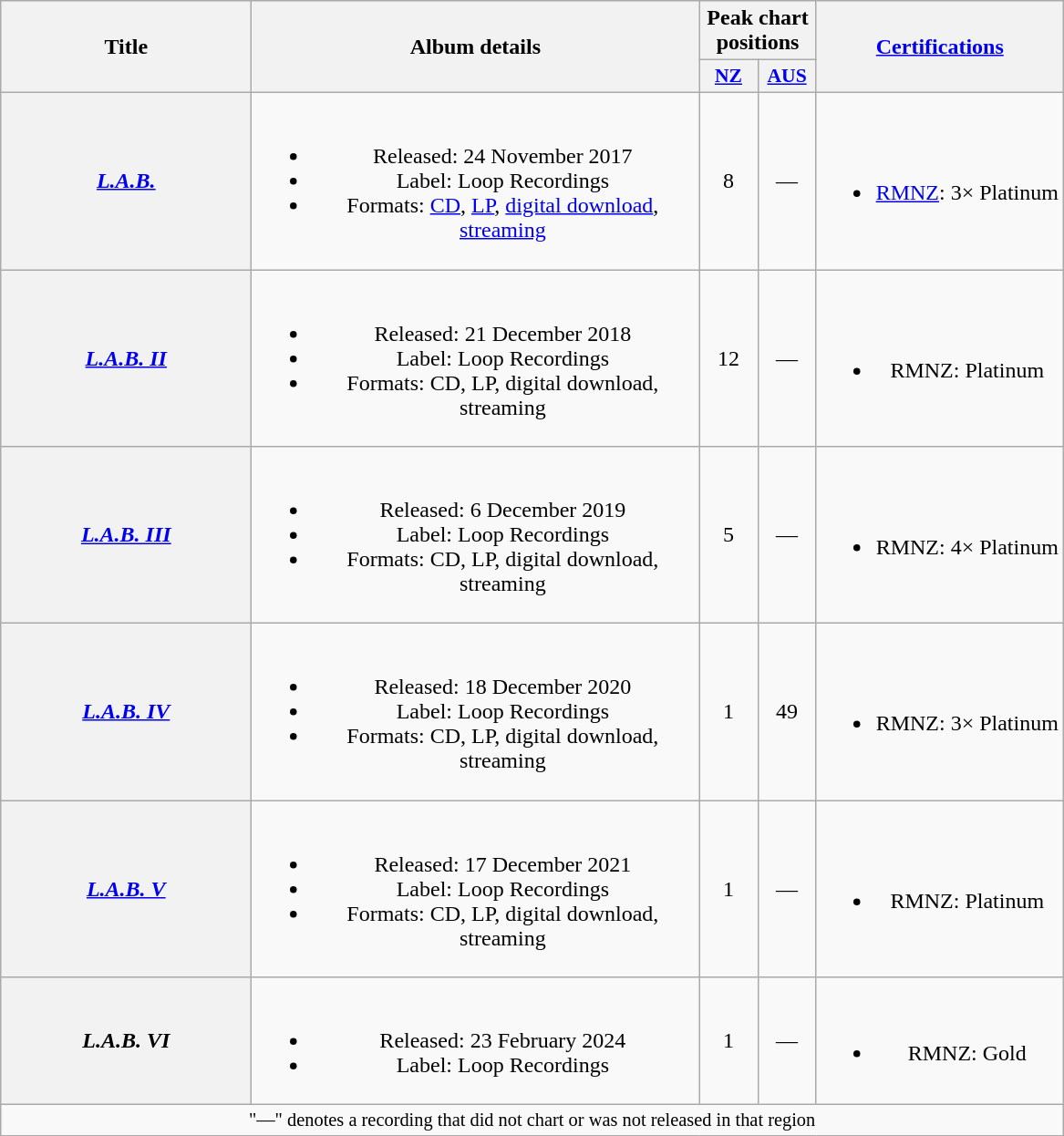<table class="wikitable plainrowheaders" style="text-align:center;">
<tr>
<th scope="col" rowspan="2" style="width:11em;">Title</th>
<th scope="col" rowspan="2" style="width:20em;">Album details</th>
<th scope="col" colspan="2">Peak chart positions</th>
<th scope="col" rowspan="2"><a href='#'>Certifications</a></th>
</tr>
<tr>
<th scope="col" style="width:2.5em;font-size:90%;"><a href='#'>NZ</a><br></th>
<th scope="col" style="width:2.5em;font-size:90%;"><a href='#'>AUS</a><br></th>
</tr>
<tr>
<th scope="row"><em><a href='#'>L.A.B.</a></em></th>
<td><br><ul><li>Released: 24 November 2017</li><li>Label: Loop Recordings</li><li>Formats: <a href='#'>CD</a>, <a href='#'>LP</a>, <a href='#'>digital download</a>, <a href='#'>streaming</a></li></ul></td>
<td>8</td>
<td>—</td>
<td><br><ul><li><a href='#'>RMNZ</a>: 3× Platinum</li></ul></td>
</tr>
<tr>
<th scope="row"><em><a href='#'>L.A.B. II</a></em></th>
<td><br><ul><li>Released: 21 December 2018</li><li>Label: Loop Recordings</li><li>Formats: CD, LP, digital download, streaming</li></ul></td>
<td>12</td>
<td>—</td>
<td><br><ul><li>RMNZ: Platinum</li></ul></td>
</tr>
<tr>
<th scope="row"><em><a href='#'>L.A.B. III</a></em></th>
<td><br><ul><li>Released: 6 December 2019</li><li>Label: Loop Recordings</li><li>Formats: CD, LP, digital download, streaming</li></ul></td>
<td>5</td>
<td>—</td>
<td><br><ul><li>RMNZ: 4× Platinum</li></ul></td>
</tr>
<tr>
<th scope="row"><em><a href='#'>L.A.B. IV</a></em></th>
<td><br><ul><li>Released: 18 December 2020</li><li>Label: Loop Recordings</li><li>Formats: CD, LP, digital download, streaming</li></ul></td>
<td>1</td>
<td>49</td>
<td><br><ul><li>RMNZ: 3× Platinum</li></ul></td>
</tr>
<tr>
<th scope="row"><em><a href='#'>L.A.B. V</a></em></th>
<td><br><ul><li>Released: 17 December 2021</li><li>Label: Loop Recordings</li><li>Formats: CD, LP, digital download, streaming</li></ul></td>
<td>1</td>
<td>—</td>
<td><br><ul><li>RMNZ: Platinum</li></ul></td>
</tr>
<tr>
<th scope="row"><em>L.A.B. VI</em></th>
<td><br><ul><li>Released: 23 February 2024</li><li>Label: Loop Recordings</li></ul></td>
<td>1</td>
<td>—</td>
<td><br><ul><li>RMNZ: Gold</li></ul></td>
</tr>
<tr>
<td colspan="15" style="font-size:85%">"—" denotes a recording that did not chart or was not released in that region</td>
</tr>
</table>
